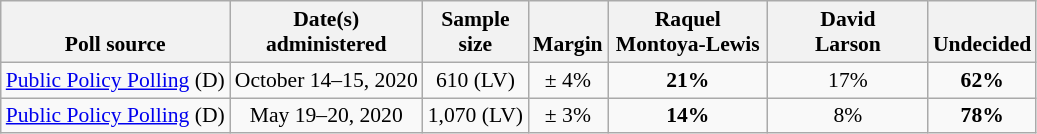<table class="wikitable" style="font-size:90%;text-align:center;">
<tr valign=bottom>
<th>Poll source</th>
<th>Date(s)<br>administered</th>
<th>Sample<br>size</th>
<th>Margin<br></th>
<th style="width:100px;">Raquel<br>Montoya-Lewis</th>
<th style="width:100px;">David<br>Larson</th>
<th>Undecided</th>
</tr>
<tr>
<td style="text-align:left;"><a href='#'>Public Policy Polling</a> (D)</td>
<td>October 14–15, 2020</td>
<td>610 (LV)</td>
<td>± 4%</td>
<td><strong>21%</strong></td>
<td>17%</td>
<td><strong>62%</strong></td>
</tr>
<tr>
<td style="text-align:left;"><a href='#'>Public Policy Polling</a> (D)</td>
<td>May 19–20, 2020</td>
<td>1,070 (LV)</td>
<td>± 3%</td>
<td><strong>14%</strong></td>
<td>8%</td>
<td><strong>78%</strong></td>
</tr>
</table>
